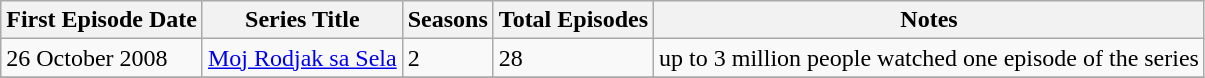<table class="wikitable">
<tr>
<th>First Episode Date</th>
<th>Series Title</th>
<th>Seasons</th>
<th>Total Episodes</th>
<th>Notes</th>
</tr>
<tr>
<td>26 October 2008</td>
<td><a href='#'>Moj Rodjak sa Sela</a></td>
<td>2</td>
<td>28</td>
<td>up to 3 million people watched one episode of the series</td>
</tr>
<tr>
</tr>
</table>
